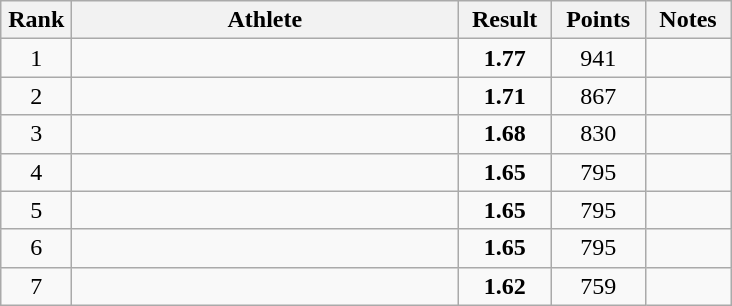<table class="wikitable" style="text-align:center">
<tr>
<th width=40>Rank</th>
<th width=250>Athlete</th>
<th width=55>Result</th>
<th width=55>Points</th>
<th width=50>Notes</th>
</tr>
<tr>
<td>1</td>
<td align=left></td>
<td><strong>1.77</strong></td>
<td>941</td>
<td></td>
</tr>
<tr>
<td>2</td>
<td align=left></td>
<td><strong>1.71</strong></td>
<td>867</td>
<td></td>
</tr>
<tr>
<td>3</td>
<td align=left></td>
<td><strong>1.68</strong></td>
<td>830</td>
<td></td>
</tr>
<tr>
<td>4</td>
<td align=left></td>
<td><strong>1.65</strong></td>
<td>795</td>
<td></td>
</tr>
<tr>
<td>5</td>
<td align=left></td>
<td><strong>1.65</strong></td>
<td>795</td>
<td></td>
</tr>
<tr>
<td>6</td>
<td align=left></td>
<td><strong>1.65</strong></td>
<td>795</td>
<td></td>
</tr>
<tr>
<td>7</td>
<td align=left></td>
<td><strong>1.62</strong></td>
<td>759</td>
<td></td>
</tr>
</table>
